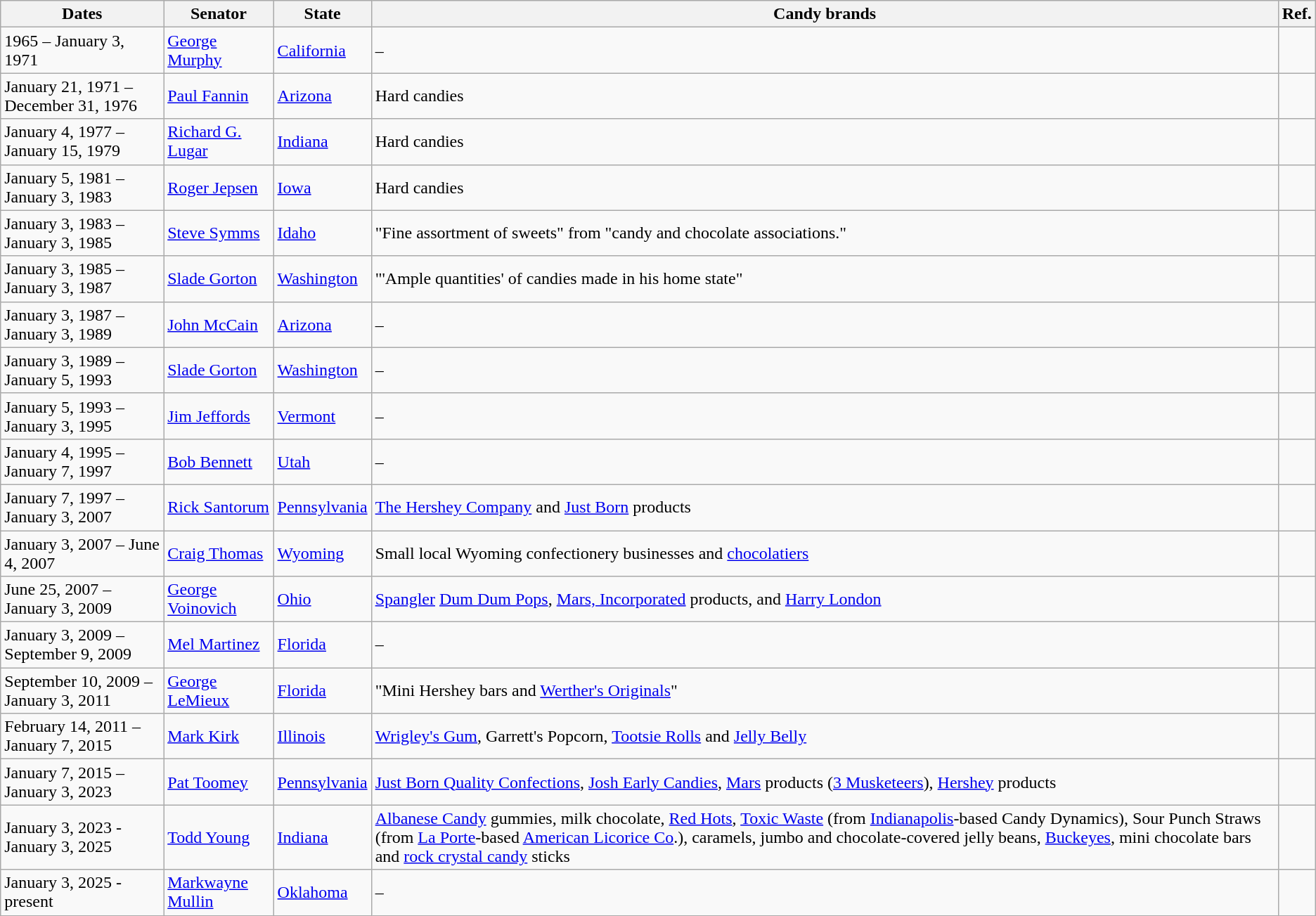<table class="wikitable sortable">
<tr>
<th>Dates</th>
<th>Senator</th>
<th>State</th>
<th>Candy brands</th>
<th>Ref.</th>
</tr>
<tr>
<td>1965 – January 3, 1971</td>
<td><a href='#'>George Murphy</a></td>
<td><a href='#'>California</a></td>
<td>–</td>
<td></td>
</tr>
<tr>
<td>January 21, 1971 – December 31, 1976</td>
<td><a href='#'>Paul Fannin</a></td>
<td><a href='#'>Arizona</a></td>
<td>Hard candies</td>
<td></td>
</tr>
<tr>
<td>January 4, 1977 – January 15, 1979</td>
<td><a href='#'>Richard G. Lugar</a></td>
<td><a href='#'>Indiana</a></td>
<td>Hard candies</td>
<td></td>
</tr>
<tr>
<td>January 5, 1981 – January 3, 1983</td>
<td><a href='#'>Roger Jepsen</a></td>
<td><a href='#'>Iowa</a></td>
<td>Hard candies</td>
<td></td>
</tr>
<tr>
<td>January 3, 1983 – January 3, 1985</td>
<td><a href='#'>Steve Symms</a></td>
<td><a href='#'>Idaho</a></td>
<td>"Fine assortment of sweets" from "candy and chocolate associations."</td>
<td></td>
</tr>
<tr>
<td>January 3, 1985 – January 3, 1987</td>
<td><a href='#'>Slade Gorton</a></td>
<td><a href='#'>Washington</a></td>
<td>"'Ample quantities' of candies made in his home state"</td>
<td></td>
</tr>
<tr>
<td>January 3, 1987 – January 3, 1989</td>
<td><a href='#'>John McCain</a></td>
<td><a href='#'>Arizona</a></td>
<td>–</td>
<td></td>
</tr>
<tr>
<td>January 3, 1989 – January 5, 1993</td>
<td><a href='#'>Slade Gorton</a></td>
<td><a href='#'>Washington</a></td>
<td>–</td>
<td></td>
</tr>
<tr>
<td>January 5, 1993 – January 3, 1995</td>
<td><a href='#'>Jim Jeffords</a></td>
<td><a href='#'>Vermont</a></td>
<td>–</td>
<td></td>
</tr>
<tr>
<td>January 4, 1995 – January 7, 1997</td>
<td><a href='#'>Bob Bennett</a></td>
<td><a href='#'>Utah</a></td>
<td>–</td>
<td></td>
</tr>
<tr>
<td>January 7, 1997 – January 3, 2007</td>
<td><a href='#'>Rick Santorum</a></td>
<td><a href='#'>Pennsylvania</a></td>
<td><a href='#'>The Hershey Company</a> and <a href='#'>Just Born</a> products</td>
<td></td>
</tr>
<tr>
<td>January 3, 2007 – June 4, 2007</td>
<td><a href='#'>Craig Thomas</a></td>
<td><a href='#'>Wyoming</a></td>
<td>Small local Wyoming confectionery businesses and <a href='#'>chocolatiers</a></td>
<td></td>
</tr>
<tr>
<td>June 25, 2007 – January 3, 2009</td>
<td><a href='#'>George Voinovich</a></td>
<td><a href='#'>Ohio</a></td>
<td><a href='#'>Spangler</a> <a href='#'>Dum Dum Pops</a>, <a href='#'>Mars, Incorporated</a> products, and <a href='#'>Harry London</a></td>
<td></td>
</tr>
<tr>
<td>January 3, 2009 – September 9, 2009</td>
<td><a href='#'>Mel Martinez</a></td>
<td><a href='#'>Florida</a></td>
<td>–</td>
<td></td>
</tr>
<tr>
<td>September 10, 2009 – January 3, 2011</td>
<td><a href='#'>George LeMieux</a></td>
<td><a href='#'>Florida</a></td>
<td>"Mini Hershey bars and <a href='#'>Werther's Originals</a>"</td>
<td></td>
</tr>
<tr>
<td>February 14, 2011 – January 7, 2015</td>
<td><a href='#'>Mark Kirk</a></td>
<td><a href='#'>Illinois</a></td>
<td><a href='#'>Wrigley's Gum</a>, Garrett's Popcorn, <a href='#'>Tootsie Rolls</a> and <a href='#'>Jelly Belly</a></td>
<td></td>
</tr>
<tr>
<td>January 7, 2015 – January 3, 2023</td>
<td><a href='#'>Pat Toomey</a></td>
<td><a href='#'>Pennsylvania</a></td>
<td><a href='#'>Just Born Quality Confections</a>, <a href='#'>Josh Early Candies</a>, <a href='#'>Mars</a> products (<a href='#'>3 Musketeers</a>), <a href='#'>Hershey</a> products</td>
<td></td>
</tr>
<tr>
<td>January 3, 2023 - January 3, 2025</td>
<td><a href='#'>Todd Young</a></td>
<td><a href='#'>Indiana</a></td>
<td><a href='#'>Albanese Candy</a> gummies, milk chocolate, <a href='#'>Red Hots</a>, <a href='#'>Toxic Waste</a> (from <a href='#'>Indianapolis</a>-based Candy Dynamics), Sour Punch Straws (from <a href='#'>La Porte</a>-based <a href='#'>American Licorice Co</a>.), caramels, jumbo and chocolate-covered jelly beans, <a href='#'>Buckeyes</a>, mini chocolate bars and <a href='#'>rock crystal candy</a> sticks</td>
<td></td>
</tr>
<tr>
<td>January 3, 2025 - present</td>
<td><a href='#'>Markwayne Mullin</a></td>
<td><a href='#'>Oklahoma</a></td>
<td>–</td>
<td></td>
</tr>
</table>
